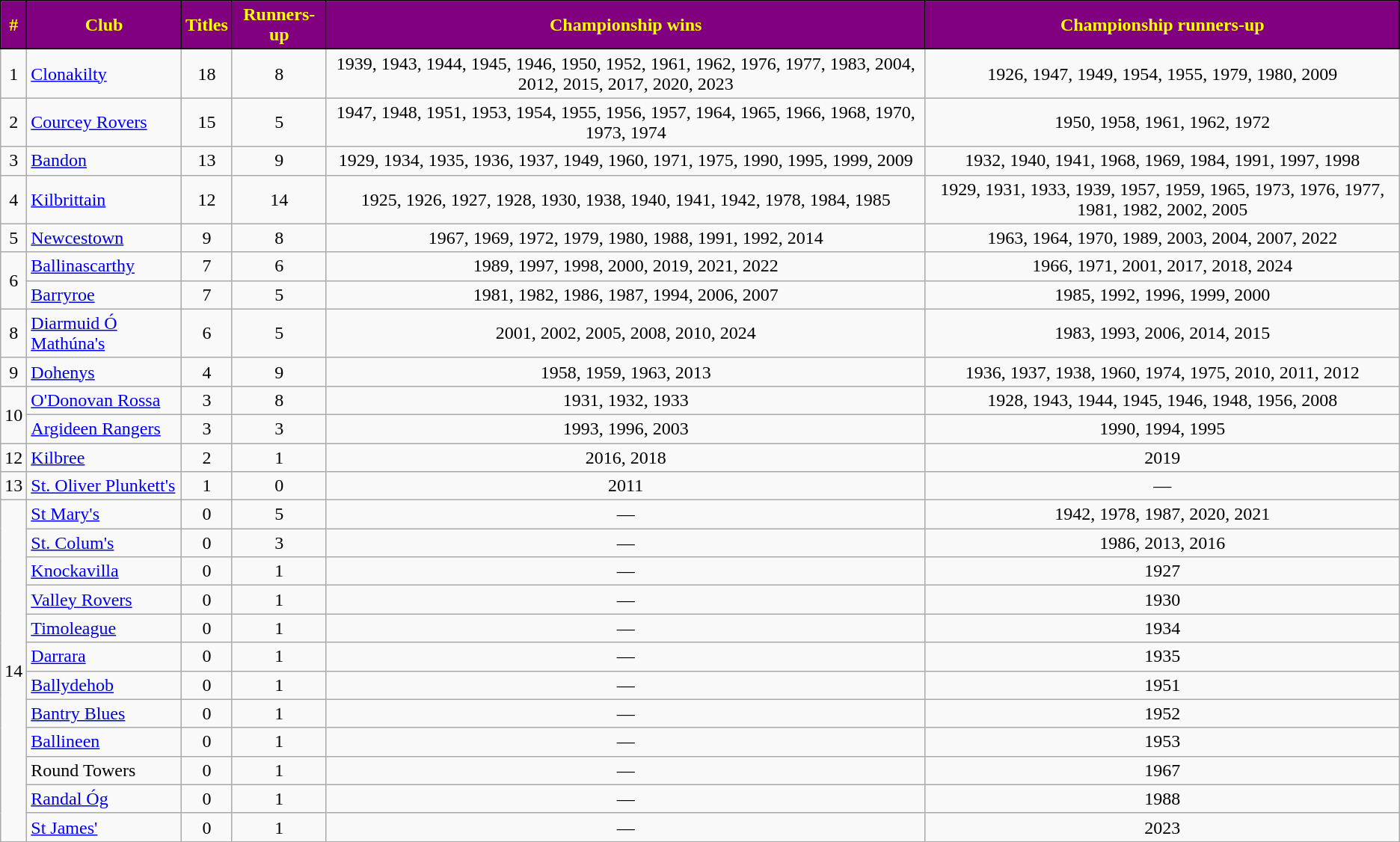<table class="wikitable sortable" style="text-align:center">
<tr>
<th style="background:purple;color:yellow;border:1px solid black;">#</th>
<th style="background:purple;color:yellow;border:1px solid black;">Club</th>
<th style="background:purple;color:yellow;border:1px solid black;">Titles</th>
<th style="background:purple;color:yellow;border:1px solid black;">Runners-up</th>
<th style="background:purple;color:yellow;border:1px solid black;">Championship wins</th>
<th style="background:purple;color:yellow;border:1px solid black;">Championship runners-up</th>
</tr>
<tr>
<td>1</td>
<td style="text-align:left"> <a href='#'>Clonakilty</a></td>
<td>18</td>
<td>8</td>
<td>1939, 1943, 1944, 1945, 1946, 1950, 1952, 1961, 1962, 1976, 1977, 1983, 2004, 2012, 2015, 2017, 2020, 2023</td>
<td>1926, 1947, 1949, 1954, 1955, 1979, 1980, 2009</td>
</tr>
<tr>
<td>2</td>
<td style="text-align:left"> <a href='#'>Courcey Rovers</a></td>
<td>15</td>
<td>5</td>
<td>1947, 1948, 1951, 1953, 1954, 1955, 1956, 1957, 1964, 1965, 1966, 1968, 1970, 1973, 1974</td>
<td>1950, 1958, 1961, 1962, 1972</td>
</tr>
<tr>
<td>3</td>
<td style="text-align:left"> <a href='#'>Bandon</a></td>
<td>13</td>
<td>9</td>
<td>1929, 1934, 1935, 1936, 1937, 1949, 1960, 1971, 1975, 1990, 1995, 1999, 2009</td>
<td>1932, 1940, 1941, 1968, 1969, 1984, 1991, 1997, 1998</td>
</tr>
<tr>
<td>4</td>
<td style="text-align:left"> <a href='#'>Kilbrittain</a></td>
<td>12</td>
<td>14</td>
<td>1925, 1926, 1927, 1928, 1930, 1938, 1940, 1941, 1942, 1978, 1984, 1985</td>
<td>1929, 1931, 1933, 1939, 1957, 1959, 1965, 1973, 1976, 1977, 1981, 1982, 2002, 2005</td>
</tr>
<tr>
<td>5</td>
<td style="text-align:left"> <a href='#'>Newcestown</a></td>
<td>9</td>
<td>8</td>
<td>1967, 1969, 1972, 1979, 1980, 1988, 1991, 1992, 2014</td>
<td>1963, 1964, 1970, 1989, 2003, 2004, 2007, 2022</td>
</tr>
<tr>
<td rowspan="2">6</td>
<td style="text-align:left"> <a href='#'>Ballinascarthy</a></td>
<td>7</td>
<td>6</td>
<td>1989, 1997, 1998, 2000, 2019, 2021, 2022</td>
<td>1966, 1971, 2001, 2017, 2018, 2024</td>
</tr>
<tr>
<td style="text-align:left"> <a href='#'>Barryroe</a></td>
<td>7</td>
<td>5</td>
<td>1981, 1982, 1986, 1987, 1994, 2006, 2007</td>
<td>1985, 1992, 1996, 1999, 2000</td>
</tr>
<tr>
<td>8</td>
<td style="text-align:left"> <a href='#'>Diarmuid Ó Mathúna's</a></td>
<td>6</td>
<td>5</td>
<td>2001, 2002, 2005, 2008, 2010, 2024</td>
<td>1983, 1993, 2006, 2014, 2015</td>
</tr>
<tr>
<td>9</td>
<td style="text-align:left"> <a href='#'>Dohenys</a></td>
<td>4</td>
<td>9</td>
<td>1958, 1959, 1963, 2013</td>
<td>1936, 1937, 1938, 1960, 1974, 1975, 2010, 2011, 2012</td>
</tr>
<tr>
<td rowspan=2>10</td>
<td style="text-align:left"> <a href='#'>O'Donovan Rossa</a></td>
<td>3</td>
<td>8</td>
<td>1931, 1932, 1933</td>
<td>1928, 1943, 1944, 1945, 1946, 1948, 1956, 2008</td>
</tr>
<tr>
<td style="text-align:left"> <a href='#'>Argideen Rangers</a></td>
<td>3</td>
<td>3</td>
<td>1993, 1996, 2003</td>
<td>1990, 1994, 1995</td>
</tr>
<tr>
<td>12</td>
<td style="text-align:left"> <a href='#'>Kilbree</a></td>
<td>2</td>
<td>1</td>
<td>2016, 2018</td>
<td>2019</td>
</tr>
<tr>
<td>13</td>
<td style="text-align:left"> <a href='#'>St. Oliver Plunkett's</a></td>
<td>1</td>
<td>0</td>
<td>2011</td>
<td>—</td>
</tr>
<tr>
<td rowspan="12">14</td>
<td style="text-align:left"> <a href='#'>St Mary's</a></td>
<td>0</td>
<td>5</td>
<td>—</td>
<td>1942, 1978, 1987, 2020, 2021</td>
</tr>
<tr>
<td style="text-align:left"> <a href='#'>St. Colum's</a></td>
<td>0</td>
<td>3</td>
<td>—</td>
<td>1986, 2013, 2016</td>
</tr>
<tr>
<td style="text-align:left"><a href='#'>Knockavilla</a></td>
<td>0</td>
<td>1</td>
<td>—</td>
<td>1927</td>
</tr>
<tr>
<td style="text-align:left"> <a href='#'>Valley Rovers</a></td>
<td>0</td>
<td>1</td>
<td>—</td>
<td>1930</td>
</tr>
<tr>
<td style="text-align:left"> <a href='#'>Timoleague</a></td>
<td>0</td>
<td>1</td>
<td>—</td>
<td>1934</td>
</tr>
<tr>
<td style="text-align:left"> <a href='#'>Darrara</a></td>
<td>0</td>
<td>1</td>
<td>—</td>
<td>1935</td>
</tr>
<tr>
<td style="text-align:left"> <a href='#'>Ballydehob</a></td>
<td>0</td>
<td>1</td>
<td>—</td>
<td>1951</td>
</tr>
<tr>
<td style="text-align:left"> <a href='#'>Bantry Blues</a></td>
<td>0</td>
<td>1</td>
<td>—</td>
<td>1952</td>
</tr>
<tr>
<td style="text-align:left"> <a href='#'>Ballineen</a></td>
<td>0</td>
<td>1</td>
<td>—</td>
<td>1953</td>
</tr>
<tr>
<td style="text-align:left">Round Towers</td>
<td>0</td>
<td>1</td>
<td>—</td>
<td>1967</td>
</tr>
<tr>
<td style="text-align:left"> <a href='#'>Randal Óg</a></td>
<td>0</td>
<td>1</td>
<td>—</td>
<td>1988</td>
</tr>
<tr>
<td style="text-align:left"> <a href='#'>St James'</a></td>
<td>0</td>
<td>1</td>
<td>—</td>
<td>2023</td>
</tr>
</table>
